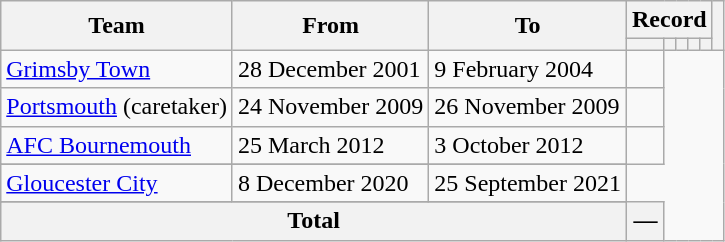<table class=wikitable style="text-align: center">
<tr>
<th rowspan=2>Team</th>
<th rowspan=2>From</th>
<th rowspan=2>To</th>
<th colspan=5>Record</th>
<th rowspan=2></th>
</tr>
<tr>
<th></th>
<th></th>
<th></th>
<th></th>
<th></th>
</tr>
<tr>
<td align=left><a href='#'>Grimsby Town</a></td>
<td align=left>28 December 2001</td>
<td align=left>9 February 2004<br></td>
<td></td>
</tr>
<tr>
<td align=left><a href='#'>Portsmouth</a> (caretaker)</td>
<td align=left>24 November 2009</td>
<td align=left>26 November 2009<br></td>
<td></td>
</tr>
<tr>
<td align=left><a href='#'>AFC Bournemouth</a></td>
<td align=left>25 March 2012</td>
<td align=left>3 October 2012<br></td>
<td></td>
</tr>
<tr>
</tr>
<tr>
<td align=left><a href='#'>Gloucester City</a></td>
<td align=left>8 December 2020</td>
<td align=left>25 September 2021<br></td>
</tr>
<tr>
</tr>
<tr>
<th colspan=3>Total<br></th>
<th>—</th>
</tr>
</table>
